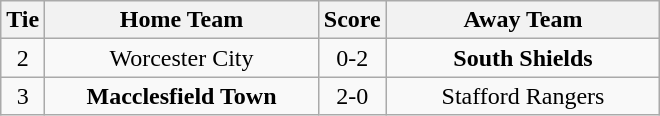<table class="wikitable" style="text-align:center;">
<tr>
<th width=20>Tie</th>
<th width=175>Home Team</th>
<th width=20>Score</th>
<th width=175>Away Team</th>
</tr>
<tr>
<td>2</td>
<td>Worcester City</td>
<td>0-2</td>
<td><strong>South Shields</strong></td>
</tr>
<tr>
<td>3</td>
<td><strong>Macclesfield Town</strong></td>
<td>2-0</td>
<td>Stafford Rangers</td>
</tr>
</table>
